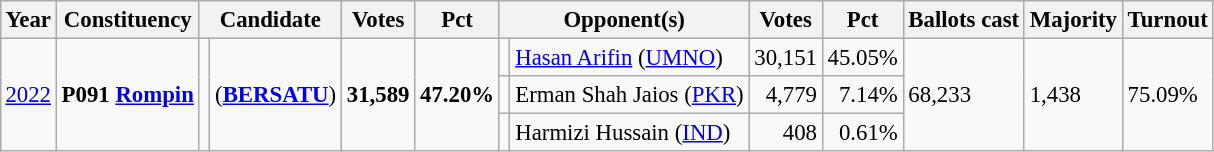<table class="wikitable" style="margin:0.5em ; font-size:95%">
<tr>
<th>Year</th>
<th>Constituency</th>
<th colspan=2>Candidate</th>
<th>Votes</th>
<th>Pct</th>
<th colspan=2>Opponent(s)</th>
<th>Votes</th>
<th>Pct</th>
<th>Ballots cast</th>
<th>Majority</th>
<th>Turnout</th>
</tr>
<tr>
<td rowspan=3><a href='#'>2022</a></td>
<td rowspan=3><strong>P091 <a href='#'>Rompin</a></strong></td>
<td rowspan=3 bgcolor=></td>
<td rowspan=3> (<a href='#'><strong>BERSATU</strong></a>)</td>
<td rowspan=3 align="right"><strong>31,589</strong></td>
<td rowspan=3><strong>47.20%</strong></td>
<td></td>
<td><a href='#'>Hasan Arifin</a> (<a href='#'>UMNO</a>)</td>
<td align="right">30,151</td>
<td>45.05%</td>
<td rowspan=3>68,233</td>
<td rowspan=3>1,438</td>
<td rowspan=3>75.09%</td>
</tr>
<tr>
<td></td>
<td>Erman Shah Jaios (<a href='#'>PKR</a>)</td>
<td align="right">4,779</td>
<td align="right">7.14%</td>
</tr>
<tr>
<td></td>
<td>Harmizi Hussain (<a href='#'>IND</a>)</td>
<td align="right">408</td>
<td align="right">0.61%</td>
</tr>
</table>
